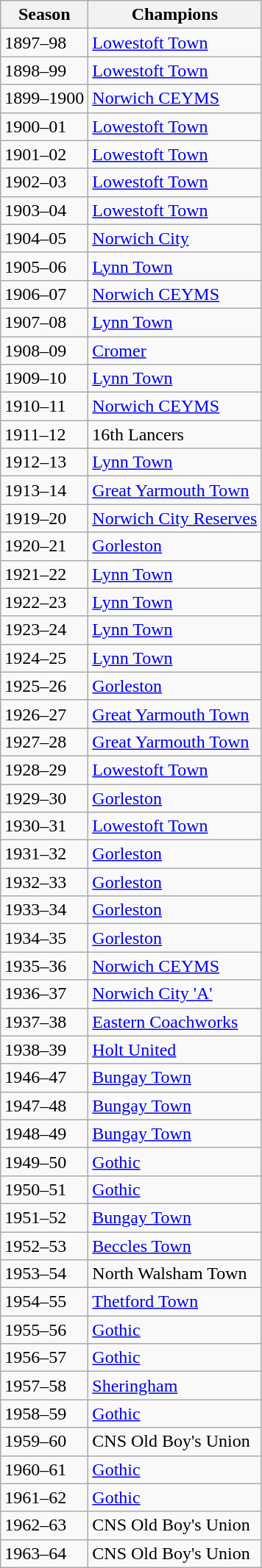<table class=wikitable>
<tr>
<th>Season</th>
<th>Champions</th>
</tr>
<tr>
<td>1897–98</td>
<td><a href='#'>Lowestoft Town</a></td>
</tr>
<tr>
<td>1898–99</td>
<td><a href='#'>Lowestoft Town</a></td>
</tr>
<tr>
<td>1899–1900</td>
<td><a href='#'>Norwich CEYMS</a></td>
</tr>
<tr>
<td>1900–01</td>
<td><a href='#'>Lowestoft Town</a></td>
</tr>
<tr>
<td>1901–02</td>
<td><a href='#'>Lowestoft Town</a></td>
</tr>
<tr>
<td>1902–03</td>
<td><a href='#'>Lowestoft Town</a></td>
</tr>
<tr>
<td>1903–04</td>
<td><a href='#'>Lowestoft Town</a></td>
</tr>
<tr>
<td>1904–05</td>
<td><a href='#'>Norwich City</a></td>
</tr>
<tr>
<td>1905–06</td>
<td><a href='#'>Lynn Town</a></td>
</tr>
<tr>
<td>1906–07</td>
<td><a href='#'>Norwich CEYMS</a></td>
</tr>
<tr>
<td>1907–08</td>
<td><a href='#'>Lynn Town</a></td>
</tr>
<tr>
<td>1908–09</td>
<td><a href='#'>Cromer</a></td>
</tr>
<tr>
<td>1909–10</td>
<td><a href='#'>Lynn Town</a></td>
</tr>
<tr>
<td>1910–11</td>
<td><a href='#'>Norwich CEYMS</a></td>
</tr>
<tr>
<td>1911–12</td>
<td>16th Lancers</td>
</tr>
<tr>
<td>1912–13</td>
<td><a href='#'>Lynn Town</a></td>
</tr>
<tr>
<td>1913–14</td>
<td><a href='#'>Great Yarmouth Town</a></td>
</tr>
<tr>
<td>1919–20</td>
<td><a href='#'>Norwich City Reserves</a></td>
</tr>
<tr>
<td>1920–21</td>
<td><a href='#'>Gorleston</a></td>
</tr>
<tr>
<td>1921–22</td>
<td><a href='#'>Lynn Town</a></td>
</tr>
<tr>
<td>1922–23</td>
<td><a href='#'>Lynn Town</a></td>
</tr>
<tr>
<td>1923–24</td>
<td><a href='#'>Lynn Town</a></td>
</tr>
<tr>
<td>1924–25</td>
<td><a href='#'>Lynn Town</a></td>
</tr>
<tr>
<td>1925–26</td>
<td><a href='#'>Gorleston</a></td>
</tr>
<tr>
<td>1926–27</td>
<td><a href='#'>Great Yarmouth Town</a></td>
</tr>
<tr>
<td>1927–28</td>
<td><a href='#'>Great Yarmouth Town</a></td>
</tr>
<tr>
<td>1928–29</td>
<td><a href='#'>Lowestoft Town</a></td>
</tr>
<tr>
<td>1929–30</td>
<td><a href='#'>Gorleston</a></td>
</tr>
<tr>
<td>1930–31</td>
<td><a href='#'>Lowestoft Town</a></td>
</tr>
<tr>
<td>1931–32</td>
<td><a href='#'>Gorleston</a></td>
</tr>
<tr>
<td>1932–33</td>
<td><a href='#'>Gorleston</a></td>
</tr>
<tr>
<td>1933–34</td>
<td><a href='#'>Gorleston</a></td>
</tr>
<tr>
<td>1934–35</td>
<td><a href='#'>Gorleston</a></td>
</tr>
<tr>
<td>1935–36</td>
<td><a href='#'>Norwich CEYMS</a></td>
</tr>
<tr>
<td>1936–37</td>
<td><a href='#'>Norwich City 'A'</a></td>
</tr>
<tr>
<td>1937–38</td>
<td><a href='#'>Eastern Coachworks</a></td>
</tr>
<tr>
<td>1938–39</td>
<td><a href='#'>Holt United</a></td>
</tr>
<tr>
<td>1946–47</td>
<td><a href='#'>Bungay Town</a></td>
</tr>
<tr>
<td>1947–48</td>
<td><a href='#'>Bungay Town</a></td>
</tr>
<tr>
<td>1948–49</td>
<td><a href='#'>Bungay Town</a></td>
</tr>
<tr>
<td>1949–50</td>
<td><a href='#'>Gothic</a></td>
</tr>
<tr>
<td>1950–51</td>
<td><a href='#'>Gothic</a></td>
</tr>
<tr>
<td>1951–52</td>
<td><a href='#'>Bungay Town</a></td>
</tr>
<tr>
<td>1952–53</td>
<td><a href='#'>Beccles Town</a></td>
</tr>
<tr>
<td>1953–54</td>
<td>North Walsham Town</td>
</tr>
<tr>
<td>1954–55</td>
<td><a href='#'>Thetford Town</a></td>
</tr>
<tr>
<td>1955–56</td>
<td><a href='#'>Gothic</a></td>
</tr>
<tr>
<td>1956–57</td>
<td><a href='#'>Gothic</a></td>
</tr>
<tr>
<td>1957–58</td>
<td><a href='#'>Sheringham</a></td>
</tr>
<tr>
<td>1958–59</td>
<td><a href='#'>Gothic</a></td>
</tr>
<tr>
<td>1959–60</td>
<td>CNS Old Boy's Union</td>
</tr>
<tr>
<td>1960–61</td>
<td><a href='#'>Gothic</a></td>
</tr>
<tr>
<td>1961–62</td>
<td><a href='#'>Gothic</a></td>
</tr>
<tr>
<td>1962–63</td>
<td>CNS Old Boy's Union</td>
</tr>
<tr>
<td>1963–64</td>
<td>CNS Old Boy's Union</td>
</tr>
</table>
